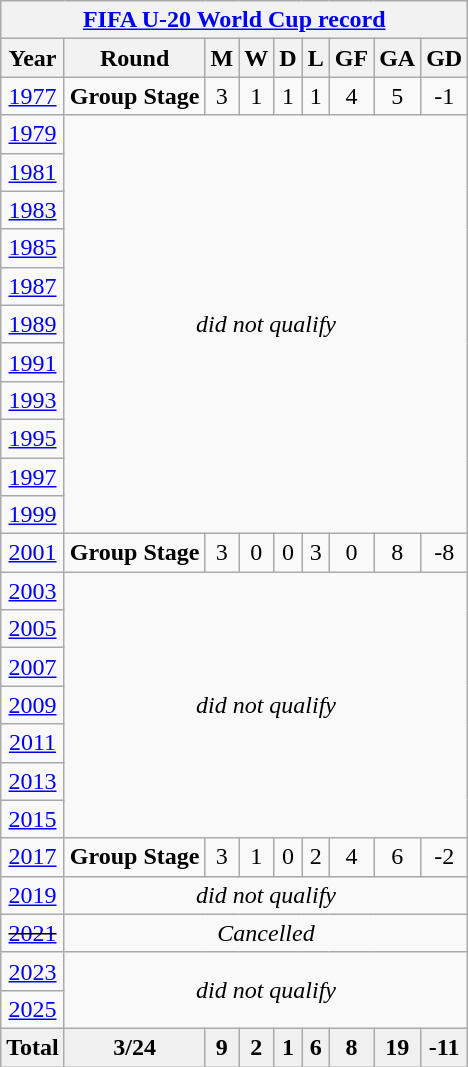<table class="wikitable" style="text-align: center;">
<tr>
<th colspan=9><a href='#'>FIFA U-20 World Cup record</a></th>
</tr>
<tr>
<th>Year</th>
<th>Round</th>
<th>M</th>
<th>W</th>
<th>D</th>
<th>L</th>
<th>GF</th>
<th>GA</th>
<th>GD</th>
</tr>
<tr>
<td> <a href='#'>1977</a></td>
<td><strong>Group Stage</strong></td>
<td>3</td>
<td>1</td>
<td>1</td>
<td>1</td>
<td>4</td>
<td>5</td>
<td>-1</td>
</tr>
<tr>
<td> <a href='#'>1979</a></td>
<td rowspan="11" colspan=78><em>did not qualify</em></td>
</tr>
<tr>
<td> <a href='#'>1981</a></td>
</tr>
<tr>
<td> <a href='#'>1983</a></td>
</tr>
<tr>
<td> <a href='#'>1985</a></td>
</tr>
<tr>
<td> <a href='#'>1987</a></td>
</tr>
<tr>
<td> <a href='#'>1989</a></td>
</tr>
<tr>
<td> <a href='#'>1991</a></td>
</tr>
<tr>
<td> <a href='#'>1993</a></td>
</tr>
<tr>
<td> <a href='#'>1995</a></td>
</tr>
<tr>
<td> <a href='#'>1997</a></td>
</tr>
<tr>
<td> <a href='#'>1999</a></td>
</tr>
<tr>
<td> <a href='#'>2001</a></td>
<td><strong>Group Stage</strong></td>
<td>3</td>
<td>0</td>
<td>0</td>
<td>3</td>
<td>0</td>
<td>8</td>
<td>-8</td>
</tr>
<tr>
<td> <a href='#'>2003</a></td>
<td rowspan="7" colspan=8><em>did not qualify</em></td>
</tr>
<tr>
<td> <a href='#'>2005</a></td>
</tr>
<tr>
<td> <a href='#'>2007</a></td>
</tr>
<tr>
<td> <a href='#'>2009</a></td>
</tr>
<tr>
<td> <a href='#'>2011</a></td>
</tr>
<tr>
<td> <a href='#'>2013</a></td>
</tr>
<tr>
<td> <a href='#'>2015</a></td>
</tr>
<tr>
<td> <a href='#'>2017</a></td>
<td><strong>Group Stage</strong></td>
<td>3</td>
<td>1</td>
<td>0</td>
<td>2</td>
<td>4</td>
<td>6</td>
<td>-2</td>
</tr>
<tr>
<td> <a href='#'>2019</a></td>
<td colspan=8><em>did not qualify</em></td>
</tr>
<tr>
<td> <s><a href='#'>2021</a></s></td>
<td colspan=8><em>Cancelled</em></td>
</tr>
<tr>
<td> <a href='#'>2023</a></td>
<td rowspan=2 colspan=8><em>did not qualify</em></td>
</tr>
<tr>
<td> <a href='#'>2025</a></td>
</tr>
<tr style="background:#f0f0f0;font-weight:bold;">
<td>Total</td>
<td>3/24</td>
<td>9</td>
<td>2</td>
<td>1</td>
<td>6</td>
<td>8</td>
<td>19</td>
<td>-11</td>
</tr>
</table>
